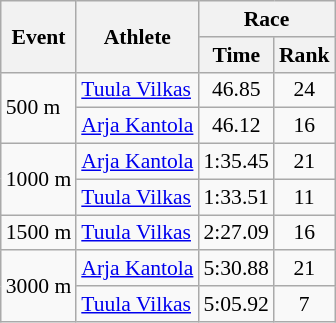<table class="wikitable" border="1" style="font-size:90%">
<tr>
<th rowspan=2>Event</th>
<th rowspan=2>Athlete</th>
<th colspan=2>Race</th>
</tr>
<tr>
<th>Time</th>
<th>Rank</th>
</tr>
<tr>
<td rowspan=2>500 m</td>
<td><a href='#'>Tuula Vilkas</a></td>
<td align=center>46.85</td>
<td align=center>24</td>
</tr>
<tr>
<td><a href='#'>Arja Kantola</a></td>
<td align=center>46.12</td>
<td align=center>16</td>
</tr>
<tr>
<td rowspan=2>1000 m</td>
<td><a href='#'>Arja Kantola</a></td>
<td align=center>1:35.45</td>
<td align=center>21</td>
</tr>
<tr>
<td><a href='#'>Tuula Vilkas</a></td>
<td align=center>1:33.51</td>
<td align=center>11</td>
</tr>
<tr>
<td>1500 m</td>
<td><a href='#'>Tuula Vilkas</a></td>
<td align=center>2:27.09</td>
<td align=center>16</td>
</tr>
<tr>
<td rowspan=2>3000 m</td>
<td><a href='#'>Arja Kantola</a></td>
<td align=center>5:30.88</td>
<td align=center>21</td>
</tr>
<tr>
<td><a href='#'>Tuula Vilkas</a></td>
<td align=center>5:05.92</td>
<td align=center>7</td>
</tr>
</table>
